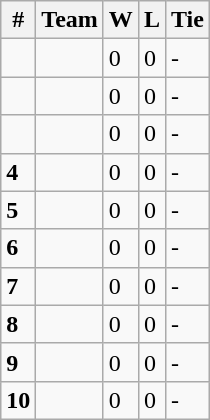<table class="wikitable">
<tr>
<th>#</th>
<th>Team</th>
<th>W</th>
<th>L</th>
<th>Tie</th>
</tr>
<tr>
<td></td>
<td></td>
<td>0</td>
<td>0</td>
<td>-</td>
</tr>
<tr>
<td></td>
<td></td>
<td>0</td>
<td>0</td>
<td>-</td>
</tr>
<tr>
<td></td>
<td></td>
<td>0</td>
<td>0</td>
<td>-</td>
</tr>
<tr>
<td><strong>4</strong></td>
<td></td>
<td>0</td>
<td>0</td>
<td>-</td>
</tr>
<tr>
<td><strong>5</strong></td>
<td></td>
<td>0</td>
<td>0</td>
<td>-</td>
</tr>
<tr>
<td><strong>6</strong></td>
<td></td>
<td>0</td>
<td>0</td>
<td>-</td>
</tr>
<tr>
<td><strong>7</strong></td>
<td><strong></strong></td>
<td>0</td>
<td>0</td>
<td>-</td>
</tr>
<tr>
<td><strong>8</strong></td>
<td></td>
<td>0</td>
<td>0</td>
<td>-</td>
</tr>
<tr>
<td><strong>9</strong></td>
<td></td>
<td>0</td>
<td>0</td>
<td>-</td>
</tr>
<tr>
<td><strong>10</strong></td>
<td></td>
<td>0</td>
<td>0</td>
<td>-</td>
</tr>
</table>
